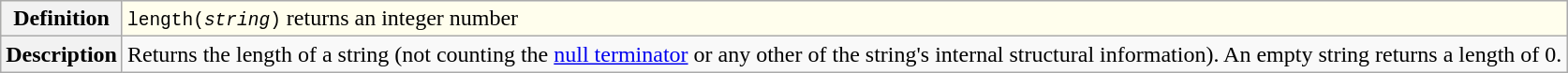<table class="wikitable">
<tr style="background:#fffeed;">
<th>Definition</th>
<td><code>length(<em>string</em>)</code> returns an integer number</td>
</tr>
<tr>
<th>Description</th>
<td>Returns the length of a string (not counting the <a href='#'>null terminator</a> or any other of the string's internal structural information). An empty string returns a length of 0.</td>
</tr>
</table>
